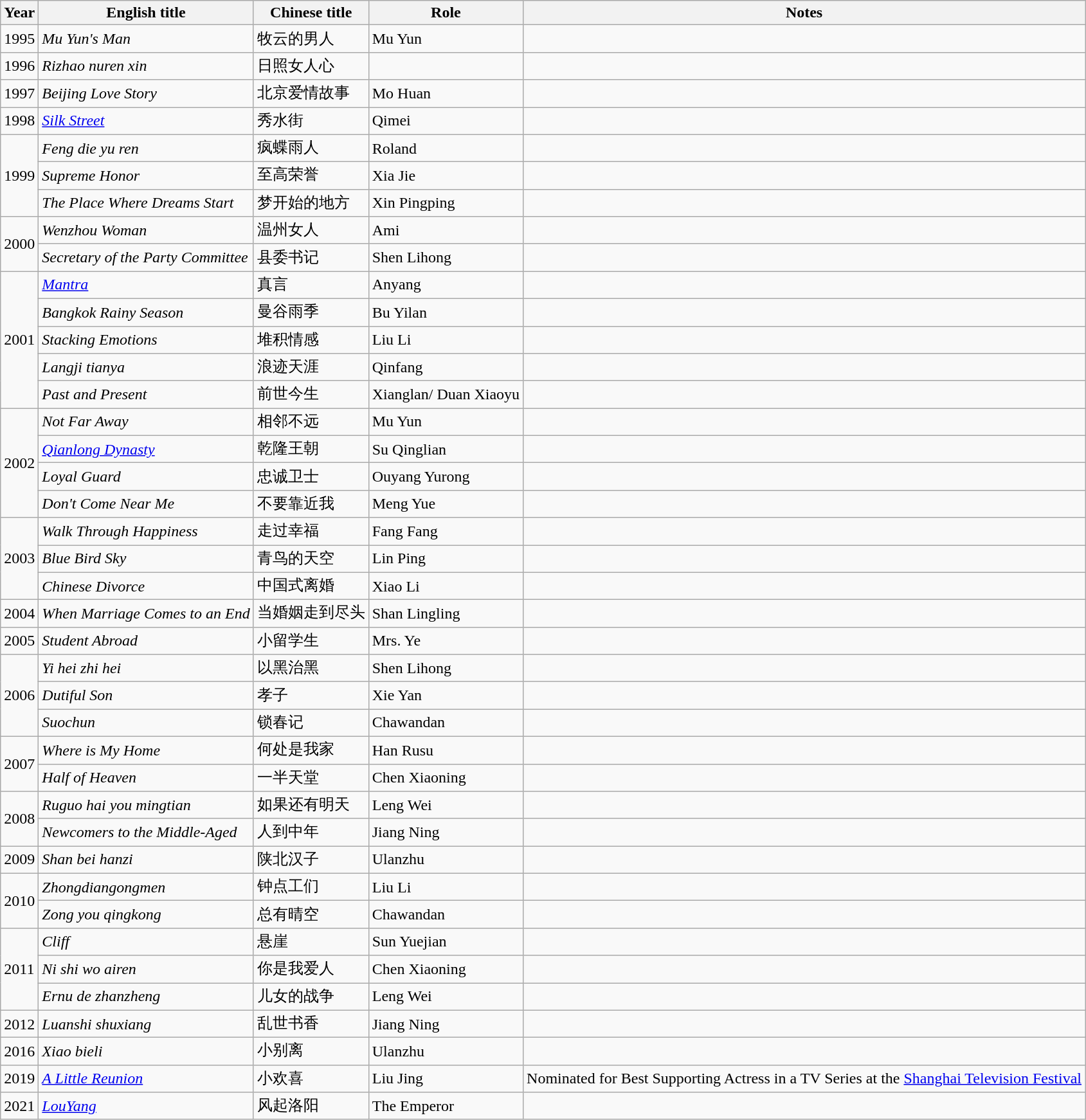<table class="wikitable sortable">
<tr>
<th>Year</th>
<th>English title</th>
<th>Chinese title</th>
<th>Role</th>
<th>Notes</th>
</tr>
<tr>
<td>1995</td>
<td><em>Mu Yun's Man</em></td>
<td>牧云的男人</td>
<td>Mu Yun</td>
<td></td>
</tr>
<tr>
<td>1996</td>
<td><em>Rizhao nuren xin</em></td>
<td>日照女人心</td>
<td></td>
<td></td>
</tr>
<tr>
<td>1997</td>
<td><em>Beijing Love Story</em></td>
<td>北京爱情故事</td>
<td>Mo Huan</td>
<td></td>
</tr>
<tr>
<td>1998</td>
<td><em><a href='#'>Silk Street</a></em></td>
<td>秀水街</td>
<td>Qimei</td>
<td></td>
</tr>
<tr>
<td rowspan=3>1999</td>
<td><em>Feng die yu ren</em></td>
<td>疯蝶雨人</td>
<td>Roland</td>
<td></td>
</tr>
<tr>
<td><em>Supreme Honor</em></td>
<td>至高荣誉</td>
<td>Xia Jie</td>
<td></td>
</tr>
<tr>
<td><em>The Place Where Dreams Start</em></td>
<td>梦开始的地方</td>
<td>Xin Pingping</td>
<td></td>
</tr>
<tr>
<td rowspan=2>2000</td>
<td><em>Wenzhou Woman</em></td>
<td>温州女人</td>
<td>Ami</td>
<td></td>
</tr>
<tr>
<td><em>Secretary of the Party Committee</em></td>
<td>县委书记</td>
<td>Shen Lihong</td>
<td></td>
</tr>
<tr>
<td rowspan=5>2001</td>
<td><em><a href='#'>Mantra</a></em></td>
<td>真言</td>
<td>Anyang</td>
<td></td>
</tr>
<tr>
<td><em>Bangkok Rainy Season</em></td>
<td>曼谷雨季</td>
<td>Bu Yilan</td>
<td></td>
</tr>
<tr>
<td><em>Stacking Emotions</em></td>
<td>堆积情感</td>
<td>Liu Li</td>
<td></td>
</tr>
<tr>
<td><em>Langji tianya</em></td>
<td>浪迹天涯</td>
<td>Qinfang</td>
<td></td>
</tr>
<tr>
<td><em>Past and Present</em></td>
<td>前世今生</td>
<td>Xianglan/ Duan Xiaoyu</td>
<td></td>
</tr>
<tr>
<td rowspan=4>2002</td>
<td><em>Not Far Away</em></td>
<td>相邻不远</td>
<td>Mu Yun</td>
<td></td>
</tr>
<tr>
<td><em><a href='#'>Qianlong Dynasty</a></em></td>
<td>乾隆王朝</td>
<td>Su Qinglian</td>
<td></td>
</tr>
<tr>
<td><em>Loyal Guard</em></td>
<td>忠诚卫士</td>
<td>Ouyang Yurong</td>
<td></td>
</tr>
<tr>
<td><em>Don't Come Near Me</em></td>
<td>不要靠近我</td>
<td>Meng Yue</td>
<td></td>
</tr>
<tr>
<td rowspan=3>2003</td>
<td><em>Walk Through Happiness</em></td>
<td>走过幸福</td>
<td>Fang Fang</td>
<td></td>
</tr>
<tr>
<td><em>Blue Bird Sky </em></td>
<td>青鸟的天空</td>
<td>Lin Ping</td>
<td></td>
</tr>
<tr>
<td><em>Chinese Divorce</em></td>
<td>中国式离婚</td>
<td>Xiao Li</td>
<td></td>
</tr>
<tr>
<td>2004</td>
<td><em>When Marriage Comes to an End</em></td>
<td>当婚姻走到尽头</td>
<td>Shan Lingling</td>
<td></td>
</tr>
<tr>
<td>2005</td>
<td><em>Student Abroad</em></td>
<td>小留学生</td>
<td>Mrs. Ye</td>
<td></td>
</tr>
<tr>
<td rowspan=3>2006</td>
<td><em>Yi hei zhi hei</em></td>
<td>以黑治黑</td>
<td>Shen Lihong</td>
<td></td>
</tr>
<tr>
<td><em>Dutiful Son</em></td>
<td>孝子</td>
<td>Xie Yan</td>
<td></td>
</tr>
<tr>
<td><em>Suochun</em></td>
<td>锁春记</td>
<td>Chawandan</td>
<td></td>
</tr>
<tr>
<td rowspan=2>2007</td>
<td><em>Where is My Home</em></td>
<td>何处是我家</td>
<td>Han Rusu</td>
<td></td>
</tr>
<tr>
<td><em>Half of Heaven</em></td>
<td>一半天堂</td>
<td>Chen Xiaoning</td>
<td></td>
</tr>
<tr>
<td rowspan=2>2008</td>
<td><em>Ruguo hai you mingtian</em></td>
<td>如果还有明天</td>
<td>Leng Wei</td>
<td></td>
</tr>
<tr>
<td><em>Newcomers to the Middle-Aged</em></td>
<td>人到中年</td>
<td>Jiang Ning</td>
<td></td>
</tr>
<tr>
<td>2009</td>
<td><em>Shan bei hanzi</em></td>
<td>陕北汉子</td>
<td>Ulanzhu</td>
<td></td>
</tr>
<tr>
<td rowspan=2>2010</td>
<td><em>Zhongdiangongmen</em></td>
<td>钟点工们</td>
<td>Liu Li</td>
<td></td>
</tr>
<tr>
<td><em>Zong you qingkong</em></td>
<td>总有晴空</td>
<td>Chawandan</td>
<td></td>
</tr>
<tr>
<td rowspan=3>2011</td>
<td><em>Cliff</em></td>
<td>悬崖</td>
<td>Sun Yuejian</td>
<td></td>
</tr>
<tr>
<td><em>Ni shi wo airen</em></td>
<td>你是我爱人</td>
<td>Chen Xiaoning</td>
<td></td>
</tr>
<tr>
<td><em>Ernu de zhanzheng</em></td>
<td>儿女的战争</td>
<td>Leng Wei</td>
<td></td>
</tr>
<tr>
<td>2012</td>
<td><em>Luanshi shuxiang</em></td>
<td>乱世书香</td>
<td>Jiang Ning</td>
<td></td>
</tr>
<tr>
<td>2016</td>
<td><em>Xiao bieli</em></td>
<td>小别离</td>
<td>Ulanzhu</td>
<td></td>
</tr>
<tr>
<td>2019</td>
<td><em><a href='#'>A Little Reunion</a></em></td>
<td>小欢喜</td>
<td>Liu Jing</td>
<td>Nominated for Best Supporting Actress in a TV Series at the <a href='#'>Shanghai Television Festival</a></td>
</tr>
<tr>
<td>2021</td>
<td><a href='#'><em>LouYang</em></a></td>
<td>风起洛阳</td>
<td>The Emperor</td>
<td></td>
</tr>
</table>
